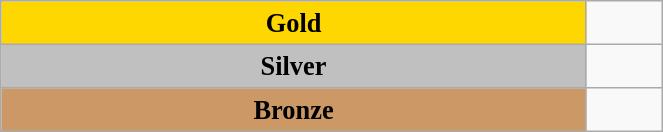<table class="wikitable" style=" text-align:center; font-size:110%;" width="35%">
<tr>
<td rowspan="1" bgcolor="gold"><strong>Gold</strong></td>
<td align=left></td>
</tr>
<tr>
<td rowspan="1" bgcolor="silver"><strong>Silver</strong></td>
<td align=left></td>
</tr>
<tr>
<td rowspan="1" bgcolor="#cc9966"><strong>Bronze</strong></td>
<td align=left></td>
</tr>
</table>
